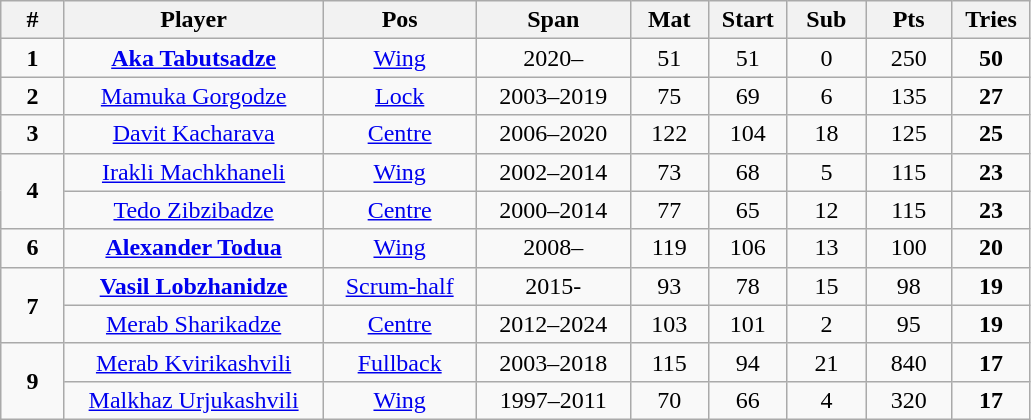<table class="wikitable" style="font-size:100%; text-align:center;">
<tr>
<th style="width:35px;">#</th>
<th style="width:165px;">Player</th>
<th style="width:95px;">Pos</th>
<th style="width:95px;">Span</th>
<th style="width:45px;">Mat</th>
<th style="width:45px;">Start</th>
<th style="width:45px;">Sub</th>
<th style="width:50px;">Pts</th>
<th style="width:45px;">Tries</th>
</tr>
<tr>
<td><strong>1</strong></td>
<td><strong><a href='#'>Aka Tabutsadze</a></strong></td>
<td><a href='#'>Wing</a></td>
<td>2020–</td>
<td>51</td>
<td>51</td>
<td>0</td>
<td>250</td>
<td><strong>50</strong></td>
</tr>
<tr>
<td><strong>2</strong></td>
<td><a href='#'>Mamuka Gorgodze</a></td>
<td><a href='#'>Lock</a></td>
<td>2003–2019</td>
<td>75</td>
<td>69</td>
<td>6</td>
<td>135</td>
<td><strong>27</strong></td>
</tr>
<tr>
<td><strong>3</strong></td>
<td><a href='#'>Davit Kacharava</a></td>
<td><a href='#'>Centre</a></td>
<td>2006–2020</td>
<td>122</td>
<td>104</td>
<td>18</td>
<td>125</td>
<td><strong>25</strong></td>
</tr>
<tr>
<td rowspan=2><strong>4</strong></td>
<td><a href='#'>Irakli Machkhaneli</a></td>
<td><a href='#'>Wing</a></td>
<td>2002–2014</td>
<td>73</td>
<td>68</td>
<td>5</td>
<td>115</td>
<td><strong>23</strong></td>
</tr>
<tr>
<td><a href='#'>Tedo Zibzibadze</a></td>
<td><a href='#'>Centre</a></td>
<td>2000–2014</td>
<td>77</td>
<td>65</td>
<td>12</td>
<td>115</td>
<td><strong>23</strong></td>
</tr>
<tr>
<td><strong>6</strong></td>
<td><strong><a href='#'>Alexander Todua</a></strong></td>
<td><a href='#'>Wing</a></td>
<td>2008–</td>
<td>119</td>
<td>106</td>
<td>13</td>
<td>100</td>
<td><strong>20</strong></td>
</tr>
<tr>
<td rowspan=2><strong>7</strong></td>
<td><strong><a href='#'>Vasil Lobzhanidze</a></strong></td>
<td><a href='#'>Scrum-half</a></td>
<td>2015-</td>
<td>93</td>
<td>78</td>
<td>15</td>
<td>98</td>
<td><strong>19</strong></td>
</tr>
<tr>
<td><a href='#'>Merab Sharikadze</a></td>
<td><a href='#'>Centre</a></td>
<td>2012–2024</td>
<td>103</td>
<td>101</td>
<td>2</td>
<td>95</td>
<td><strong>19</strong></td>
</tr>
<tr>
<td rowspan=2><strong>9</strong></td>
<td><a href='#'>Merab Kvirikashvili</a></td>
<td><a href='#'>Fullback</a></td>
<td>2003–2018</td>
<td>115</td>
<td>94</td>
<td>21</td>
<td>840</td>
<td><strong>17</strong></td>
</tr>
<tr>
<td><a href='#'>Malkhaz Urjukashvili</a></td>
<td><a href='#'>Wing</a></td>
<td>1997–2011</td>
<td>70</td>
<td>66</td>
<td>4</td>
<td>320</td>
<td><strong>17</strong></td>
</tr>
</table>
